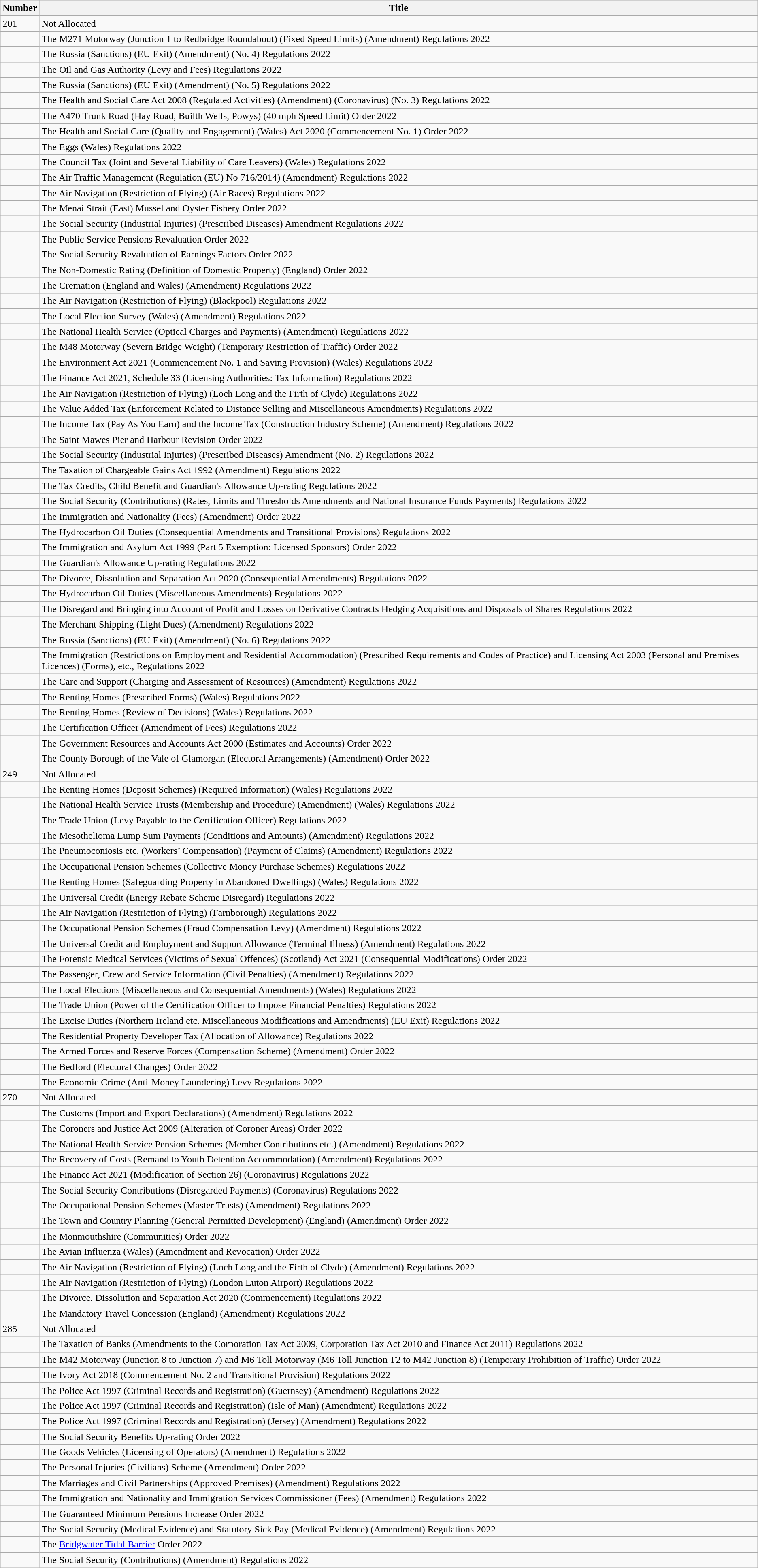<table class="wikitable collapsible">
<tr>
<th>Number</th>
<th>Title</th>
</tr>
<tr>
<td>201</td>
<td>Not Allocated</td>
</tr>
<tr>
<td></td>
<td>The M271 Motorway (Junction 1 to Redbridge Roundabout) (Fixed Speed Limits) (Amendment) Regulations 2022</td>
</tr>
<tr>
<td></td>
<td>The Russia (Sanctions) (EU Exit) (Amendment) (No. 4) Regulations 2022</td>
</tr>
<tr>
<td></td>
<td>The Oil and Gas Authority (Levy and Fees) Regulations 2022</td>
</tr>
<tr>
<td></td>
<td>The Russia (Sanctions) (EU Exit) (Amendment) (No. 5) Regulations 2022</td>
</tr>
<tr>
<td></td>
<td>The Health and Social Care Act 2008 (Regulated Activities) (Amendment) (Coronavirus) (No. 3) Regulations 2022</td>
</tr>
<tr>
<td></td>
<td>The A470 Trunk Road (Hay Road, Builth Wells, Powys) (40 mph Speed Limit) Order 2022</td>
</tr>
<tr>
<td></td>
<td>The Health and Social Care (Quality and Engagement) (Wales) Act 2020 (Commencement No. 1) Order 2022</td>
</tr>
<tr>
<td></td>
<td>The Eggs (Wales) Regulations 2022</td>
</tr>
<tr>
<td></td>
<td>The Council Tax (Joint and Several Liability of Care Leavers) (Wales) Regulations 2022</td>
</tr>
<tr>
<td></td>
<td>The Air Traffic Management (Regulation (EU) No 716/2014) (Amendment) Regulations 2022</td>
</tr>
<tr>
<td></td>
<td>The Air Navigation (Restriction of Flying) (Air Races) Regulations 2022</td>
</tr>
<tr>
<td></td>
<td>The Menai Strait (East) Mussel and Oyster Fishery Order 2022</td>
</tr>
<tr>
<td></td>
<td>The Social Security (Industrial Injuries) (Prescribed Diseases) Amendment Regulations 2022</td>
</tr>
<tr>
<td></td>
<td>The Public Service Pensions Revaluation Order 2022</td>
</tr>
<tr>
<td></td>
<td>The Social Security Revaluation of Earnings Factors Order 2022</td>
</tr>
<tr>
<td></td>
<td>The Non-Domestic Rating (Definition of Domestic Property) (England) Order 2022</td>
</tr>
<tr>
<td></td>
<td>The Cremation (England and Wales) (Amendment) Regulations 2022</td>
</tr>
<tr>
<td></td>
<td>The Air Navigation (Restriction of Flying) (Blackpool) Regulations 2022</td>
</tr>
<tr>
<td></td>
<td>The Local Election Survey (Wales) (Amendment) Regulations 2022</td>
</tr>
<tr>
<td></td>
<td>The National Health Service (Optical Charges and Payments) (Amendment) Regulations 2022</td>
</tr>
<tr>
<td></td>
<td>The M48 Motorway (Severn Bridge Weight) (Temporary Restriction of Traffic) Order 2022</td>
</tr>
<tr>
<td></td>
<td>The Environment Act 2021 (Commencement No. 1 and Saving Provision) (Wales) Regulations 2022</td>
</tr>
<tr>
<td></td>
<td>The Finance Act 2021, Schedule 33 (Licensing Authorities: Tax Information) Regulations 2022</td>
</tr>
<tr>
<td></td>
<td>The Air Navigation (Restriction of Flying) (Loch Long and the Firth of Clyde) Regulations 2022</td>
</tr>
<tr>
<td></td>
<td>The Value Added Tax (Enforcement Related to Distance Selling and Miscellaneous Amendments) Regulations 2022</td>
</tr>
<tr>
<td></td>
<td>The Income Tax (Pay As You Earn) and the Income Tax (Construction Industry Scheme) (Amendment) Regulations 2022</td>
</tr>
<tr>
<td></td>
<td>The Saint Mawes Pier and Harbour Revision Order 2022</td>
</tr>
<tr>
<td></td>
<td>The Social Security (Industrial Injuries) (Prescribed Diseases) Amendment (No. 2) Regulations 2022</td>
</tr>
<tr>
<td></td>
<td>The Taxation of Chargeable Gains Act 1992 (Amendment) Regulations 2022</td>
</tr>
<tr>
<td></td>
<td>The Tax Credits, Child Benefit and Guardian's Allowance Up-rating Regulations 2022</td>
</tr>
<tr>
<td></td>
<td>The Social Security (Contributions) (Rates, Limits and Thresholds Amendments and National Insurance Funds Payments) Regulations 2022</td>
</tr>
<tr>
<td></td>
<td>The Immigration and Nationality (Fees) (Amendment) Order 2022</td>
</tr>
<tr>
<td></td>
<td>The Hydrocarbon Oil Duties (Consequential Amendments and Transitional Provisions) Regulations 2022</td>
</tr>
<tr>
<td></td>
<td>The Immigration and Asylum Act 1999 (Part 5 Exemption: Licensed Sponsors) Order 2022</td>
</tr>
<tr>
<td></td>
<td>The Guardian's Allowance Up-rating Regulations 2022</td>
</tr>
<tr>
<td></td>
<td>The Divorce, Dissolution and Separation Act 2020 (Consequential Amendments) Regulations 2022</td>
</tr>
<tr>
<td></td>
<td>The Hydrocarbon Oil Duties (Miscellaneous Amendments) Regulations 2022</td>
</tr>
<tr>
<td></td>
<td>The Disregard and Bringing into Account of Profit and Losses on Derivative Contracts Hedging Acquisitions and Disposals of Shares Regulations 2022</td>
</tr>
<tr>
<td></td>
<td>The Merchant Shipping (Light Dues) (Amendment) Regulations 2022</td>
</tr>
<tr>
<td></td>
<td>The Russia (Sanctions) (EU Exit) (Amendment) (No. 6) Regulations 2022</td>
</tr>
<tr>
<td></td>
<td>The Immigration (Restrictions on Employment and Residential Accommodation) (Prescribed Requirements and Codes of Practice) and Licensing Act 2003 (Personal and Premises Licences) (Forms), etc., Regulations 2022</td>
</tr>
<tr>
<td></td>
<td>The Care and Support (Charging and Assessment of Resources) (Amendment) Regulations 2022</td>
</tr>
<tr>
<td></td>
<td>The Renting Homes (Prescribed Forms) (Wales) Regulations 2022</td>
</tr>
<tr>
<td></td>
<td>The Renting Homes (Review of Decisions) (Wales) Regulations 2022</td>
</tr>
<tr>
<td></td>
<td>The Certification Officer (Amendment of Fees) Regulations 2022</td>
</tr>
<tr>
<td></td>
<td>The Government Resources and Accounts Act 2000 (Estimates and Accounts) Order 2022</td>
</tr>
<tr>
<td></td>
<td>The County Borough of the Vale of Glamorgan (Electoral Arrangements) (Amendment) Order 2022</td>
</tr>
<tr>
<td>249</td>
<td>Not Allocated</td>
</tr>
<tr>
<td></td>
<td>The Renting Homes (Deposit Schemes) (Required Information) (Wales) Regulations 2022</td>
</tr>
<tr>
<td></td>
<td>The National Health Service Trusts (Membership and Procedure) (Amendment) (Wales) Regulations 2022</td>
</tr>
<tr>
<td></td>
<td>The Trade Union (Levy Payable to the Certification Officer) Regulations 2022</td>
</tr>
<tr>
<td></td>
<td>The Mesothelioma Lump Sum Payments (Conditions and Amounts) (Amendment) Regulations 2022</td>
</tr>
<tr>
<td></td>
<td>The Pneumoconiosis etc. (Workers’ Compensation) (Payment of Claims) (Amendment) Regulations 2022</td>
</tr>
<tr>
<td></td>
<td>The Occupational Pension Schemes (Collective Money Purchase Schemes) Regulations 2022</td>
</tr>
<tr>
<td></td>
<td>The Renting Homes (Safeguarding Property in Abandoned Dwellings) (Wales) Regulations 2022</td>
</tr>
<tr>
<td></td>
<td>The Universal Credit (Energy Rebate Scheme Disregard) Regulations 2022</td>
</tr>
<tr>
<td></td>
<td>The Air Navigation (Restriction of Flying) (Farnborough) Regulations 2022</td>
</tr>
<tr>
<td></td>
<td>The Occupational Pension Schemes (Fraud Compensation Levy) (Amendment) Regulations 2022</td>
</tr>
<tr>
<td></td>
<td>The Universal Credit and Employment and Support Allowance (Terminal Illness) (Amendment) Regulations 2022</td>
</tr>
<tr>
<td></td>
<td>The Forensic Medical Services (Victims of Sexual Offences) (Scotland) Act 2021 (Consequential Modifications) Order 2022</td>
</tr>
<tr>
<td></td>
<td>The Passenger, Crew and Service Information (Civil Penalties) (Amendment) Regulations 2022</td>
</tr>
<tr>
<td></td>
<td>The Local Elections (Miscellaneous and Consequential Amendments) (Wales) Regulations 2022</td>
</tr>
<tr>
<td></td>
<td>The Trade Union (Power of the Certification Officer to Impose Financial Penalties) Regulations 2022</td>
</tr>
<tr>
<td></td>
<td>The Excise Duties (Northern Ireland etc. Miscellaneous Modifications and Amendments) (EU Exit) Regulations 2022</td>
</tr>
<tr>
<td></td>
<td>The Residential Property Developer Tax (Allocation of Allowance) Regulations 2022</td>
</tr>
<tr>
<td></td>
<td>The Armed Forces and Reserve Forces (Compensation Scheme) (Amendment) Order 2022</td>
</tr>
<tr>
<td></td>
<td>The Bedford (Electoral Changes) Order 2022</td>
</tr>
<tr>
<td></td>
<td>The Economic Crime (Anti-Money Laundering) Levy Regulations 2022</td>
</tr>
<tr>
<td>270</td>
<td>Not Allocated</td>
</tr>
<tr>
<td></td>
<td>The Customs (Import and Export Declarations) (Amendment) Regulations 2022</td>
</tr>
<tr>
<td></td>
<td>The Coroners and Justice Act 2009 (Alteration of Coroner Areas) Order 2022</td>
</tr>
<tr>
<td></td>
<td>The National Health Service Pension Schemes (Member Contributions etc.) (Amendment) Regulations 2022</td>
</tr>
<tr>
<td></td>
<td>The Recovery of Costs (Remand to Youth Detention Accommodation) (Amendment) Regulations 2022</td>
</tr>
<tr>
<td></td>
<td>The Finance Act 2021 (Modification of Section 26) (Coronavirus) Regulations 2022</td>
</tr>
<tr>
<td></td>
<td>The Social Security Contributions (Disregarded Payments) (Coronavirus) Regulations 2022</td>
</tr>
<tr>
<td></td>
<td>The Occupational Pension Schemes (Master Trusts) (Amendment) Regulations 2022</td>
</tr>
<tr>
<td></td>
<td>The Town and Country Planning (General Permitted Development) (England) (Amendment) Order 2022</td>
</tr>
<tr>
<td></td>
<td>The Monmouthshire (Communities) Order 2022</td>
</tr>
<tr>
<td></td>
<td>The Avian Influenza (Wales) (Amendment and Revocation) Order 2022</td>
</tr>
<tr>
<td></td>
<td>The Air Navigation (Restriction of Flying) (Loch Long and the Firth of Clyde) (Amendment) Regulations 2022</td>
</tr>
<tr>
<td></td>
<td>The Air Navigation (Restriction of Flying) (London Luton Airport) Regulations 2022</td>
</tr>
<tr>
<td></td>
<td>The Divorce, Dissolution and Separation Act 2020 (Commencement) Regulations 2022</td>
</tr>
<tr>
<td></td>
<td>The Mandatory Travel Concession (England) (Amendment) Regulations 2022</td>
</tr>
<tr>
<td>285</td>
<td>Not Allocated</td>
</tr>
<tr>
<td></td>
<td>The Taxation of Banks (Amendments to the Corporation Tax Act 2009, Corporation Tax Act 2010 and Finance Act 2011) Regulations 2022</td>
</tr>
<tr>
<td></td>
<td>The M42 Motorway (Junction 8 to Junction 7) and M6 Toll Motorway (M6 Toll Junction T2 to M42 Junction 8) (Temporary Prohibition of Traffic) Order 2022</td>
</tr>
<tr>
<td></td>
<td>The Ivory Act 2018 (Commencement No. 2 and Transitional Provision) Regulations 2022</td>
</tr>
<tr>
<td></td>
<td>The Police Act 1997 (Criminal Records and Registration) (Guernsey) (Amendment) Regulations 2022</td>
</tr>
<tr>
<td></td>
<td>The Police Act 1997 (Criminal Records and Registration) (Isle of Man) (Amendment) Regulations 2022</td>
</tr>
<tr>
<td></td>
<td>The Police Act 1997 (Criminal Records and Registration) (Jersey) (Amendment) Regulations 2022</td>
</tr>
<tr>
<td></td>
<td>The Social Security Benefits Up-rating Order 2022</td>
</tr>
<tr>
<td></td>
<td>The Goods Vehicles (Licensing of Operators) (Amendment) Regulations 2022</td>
</tr>
<tr>
<td></td>
<td>The Personal Injuries (Civilians) Scheme (Amendment) Order 2022</td>
</tr>
<tr>
<td></td>
<td>The Marriages and Civil Partnerships (Approved Premises) (Amendment) Regulations 2022</td>
</tr>
<tr>
<td></td>
<td>The Immigration and Nationality and Immigration Services Commissioner (Fees) (Amendment) Regulations 2022</td>
</tr>
<tr>
<td></td>
<td>The Guaranteed Minimum Pensions Increase Order 2022</td>
</tr>
<tr>
<td></td>
<td>The Social Security (Medical Evidence) and Statutory Sick Pay (Medical Evidence) (Amendment) Regulations 2022</td>
</tr>
<tr>
<td></td>
<td>The <a href='#'>Bridgwater Tidal Barrier</a> Order 2022</td>
</tr>
<tr>
<td></td>
<td>The Social Security (Contributions) (Amendment) Regulations 2022</td>
</tr>
</table>
